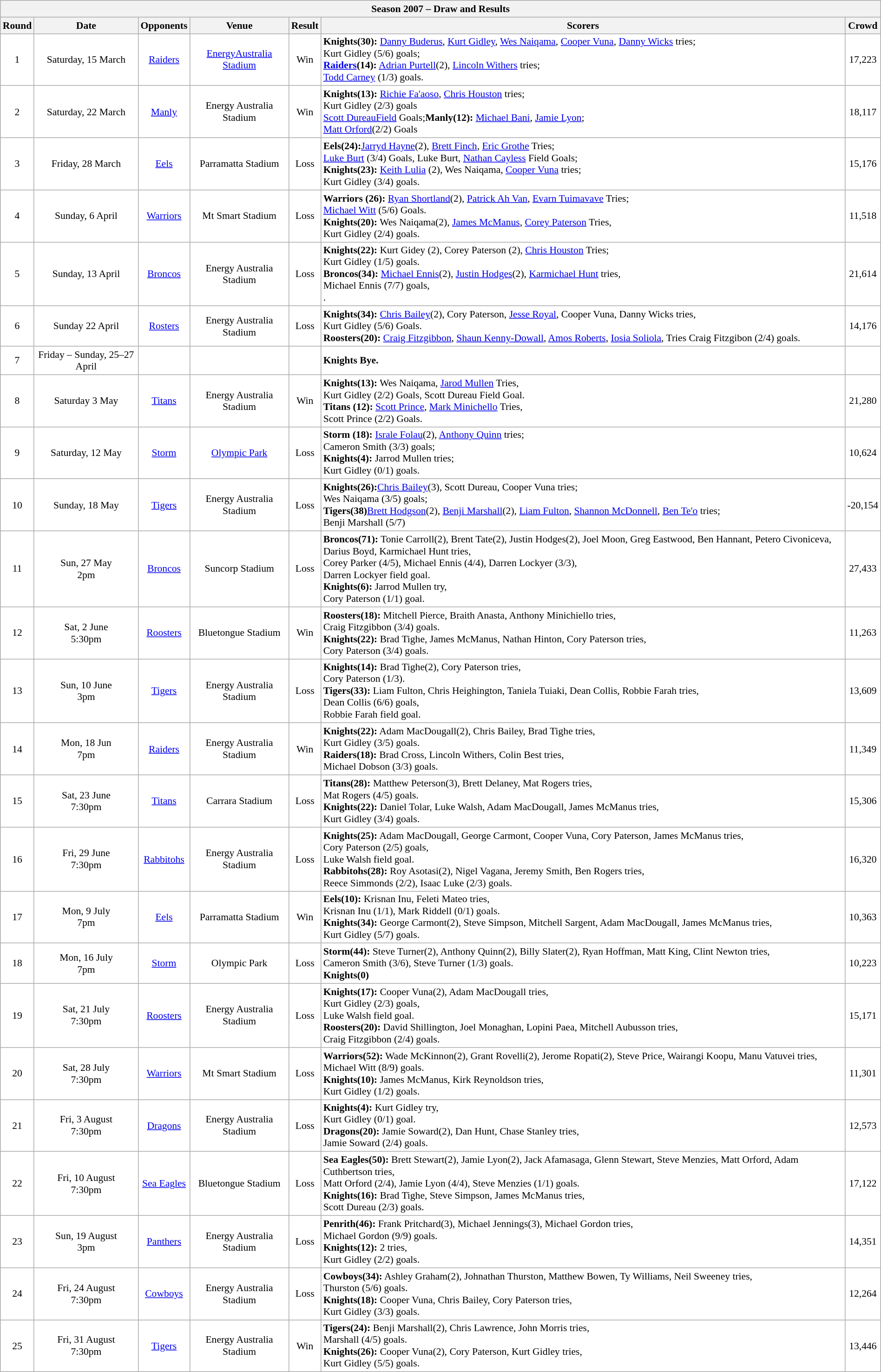<table class="wikitable" width="100%" style="font-size:90%">
<tr bgcolor="#efefef">
<th colspan=11>Season 2007 – Draw and Results</th>
</tr>
<tr bgcolor="#efefef">
<th>Round</th>
<th>Date</th>
<th>Opponents</th>
<th>Venue</th>
<th>Result</th>
<th>Scorers</th>
<th>Crowd</th>
</tr>
<tr bgcolor=#FFFFFF>
<td align=center>1</td>
<td align=center>Saturday, 15 March<br></td>
<td align=center><a href='#'>Raiders</a></td>
<td align=center><a href='#'>EnergyAustralia Stadium</a></td>
<td align=center>Win</td>
<td><strong>Knights(30):</strong> <a href='#'>Danny Buderus</a>, <a href='#'>Kurt Gidley</a>, <a href='#'>Wes Naiqama</a>, <a href='#'>Cooper Vuna</a>, <a href='#'>Danny Wicks</a> tries;<br>Kurt Gidley (5/6) goals;<br><strong><a href='#'>Raiders</a>(14):</strong> <a href='#'>Adrian Purtell</a>(2), <a href='#'>Lincoln Withers</a> tries;<br><a href='#'>Todd Carney</a> (1/3) goals.</td>
<td align=center>17,223</td>
</tr>
<tr bgcolor=#FFFFFF>
<td align=center>2</td>
<td align=center>Saturday, 22 March<br></td>
<td align=center><a href='#'>Manly</a></td>
<td align=center>Energy Australia Stadium</td>
<td align=center>Win</td>
<td><strong>Knights(13):</strong> <a href='#'>Richie Fa'aoso</a>, <a href='#'>Chris Houston</a> tries;<br>Kurt Gidley (2/3) goals<br> <a href='#'>Scott DureauField</a> Goals;<strong>Manly(12):</strong> <a href='#'>Michael Bani</a>, <a href='#'>Jamie Lyon</a>;<br><a href='#'>Matt Orford</a>(2/2) Goals</td>
<td align=center>18,117</td>
</tr>
<tr bgcolor=#FFFFFF>
<td align=center>3</td>
<td align=center>Friday, 28 March<br></td>
<td align=center><a href='#'>Eels</a></td>
<td align=center>Parramatta Stadium</td>
<td align=center>Loss</td>
<td><strong>Eels(24):</strong><a href='#'>Jarryd Hayne</a>(2), <a href='#'>Brett Finch</a>, <a href='#'>Eric Grothe</a> Tries;<br> <a href='#'>Luke Burt</a> (3/4) Goals, Luke Burt, <a href='#'>Nathan Cayless</a> Field Goals;<br><strong>Knights(23):</strong> <a href='#'>Keith Lulia</a> (2), Wes Naiqama, <a href='#'>Cooper Vuna</a> tries;<br>Kurt Gidley (3/4) goals.</td>
<td align=center>15,176</td>
</tr>
<tr bgcolor=#FFFFFF>
<td align=center>4</td>
<td align=center>Sunday, 6 April<br></td>
<td align=center><a href='#'>Warriors</a></td>
<td align=center>Mt Smart Stadium</td>
<td align=center>Loss</td>
<td><strong>Warriors (26):</strong> <a href='#'>Ryan Shortland</a>(2), <a href='#'>Patrick Ah Van</a>, <a href='#'>Evarn Tuimavave</a> Tries;<br> <a href='#'>Michael Witt</a> (5/6) Goals.<br><strong>Knights(20):</strong> Wes Naiqama(2), <a href='#'>James McManus</a>, <a href='#'>Corey Paterson</a> Tries,<br> Kurt Gidley (2/4) goals.</td>
<td align=center>11,518</td>
</tr>
<tr bgcolor=#FFFFFF>
<td align=center>5</td>
<td align=center>Sunday, 13 April<br></td>
<td align=center><a href='#'>Broncos</a></td>
<td align=center>Energy Australia Stadium</td>
<td align=center>Loss</td>
<td><strong>Knights(22):</strong> Kurt Gidey (2), Corey Paterson (2), <a href='#'>Chris Houston</a> Tries; <br> Kurt Gidley (1/5) goals.<br><strong>Broncos(34):</strong> <a href='#'>Michael Ennis</a>(2), <a href='#'>Justin Hodges</a>(2), <a href='#'>Karmichael Hunt</a> tries,<br> Michael Ennis (7/7) goals,<br>.</td>
<td align=center>21,614</td>
</tr>
<tr bgcolor=#FFFFFF>
<td align=center>6</td>
<td align=center>Sunday 22 April<br></td>
<td align=center><a href='#'>Rosters</a></td>
<td align=center>Energy Australia Stadium</td>
<td align=center>Loss</td>
<td><strong>Knights(34):</strong> <a href='#'>Chris Bailey</a>(2), Cory Paterson, <a href='#'>Jesse Royal</a>, Cooper Vuna, Danny Wicks tries,<br> Kurt Gidley (5/6) Goals.<br><strong>Roosters(20):</strong> <a href='#'>Craig Fitzgibbon</a>, <a href='#'>Shaun Kenny-Dowall</a>, <a href='#'>Amos Roberts</a>, <a href='#'>Iosia Soliola</a>, Tries Craig Fitzgibon (2/4) goals.</td>
<td align=center>14,176</td>
</tr>
<tr bgcolor=#FFFFFF>
<td align=center>7</td>
<td align=center>Friday – Sunday, 25–27 April<br></td>
<td align=center></td>
<td align=center></td>
<td align=center></td>
<td><strong>Knights Bye.</strong></td>
<td align=center></td>
</tr>
<tr bgcolor=#FFFFFF>
<td align=center>8</td>
<td align=center>Saturday 3 May<br></td>
<td align=center><a href='#'>Titans</a></td>
<td align=center>Energy Australia Stadium</td>
<td align=center>Win</td>
<td><strong>Knights(13):</strong> Wes Naiqama, <a href='#'>Jarod Mullen</a> Tries,<br> Kurt Gidley (2/2) Goals, Scott Dureau Field Goal.<br><strong>Titans (12):</strong> <a href='#'>Scott Prince</a>, <a href='#'>Mark Minichello</a> Tries,<br> Scott Prince (2/2) Goals.</td>
<td align=center>21,280</td>
</tr>
<tr bgcolor=#FFFFFF>
<td align=center>9</td>
<td align=center>Saturday, 12 May<br></td>
<td align=center><a href='#'>Storm</a></td>
<td align=center><a href='#'>Olympic Park</a></td>
<td align=center>Loss</td>
<td><strong>Storm (18):</strong> <a href='#'>Israle Folau</a>(2), <a href='#'>Anthony Quinn</a> tries;<br> Cameron Smith (3/3) goals;<br><strong>Knights(4):</strong> Jarrod Mullen tries;<br> Kurt Gidley (0/1) goals.</td>
<td align=center>10,624</td>
</tr>
<tr bgcolor=#FFFFFF>
<td align=center>10</td>
<td align=center>Sunday, 18 May<br></td>
<td align=center><a href='#'>Tigers</a></td>
<td align=center>Energy Australia Stadium</td>
<td align=center>Loss</td>
<td><strong>Knights(26):</strong><a href='#'>Chris Bailey</a>(3), Scott Dureau, Cooper Vuna tries;<br> Wes Naiqama (3/5) goals;<br><strong>Tigers(38)</strong><a href='#'>Brett Hodgson</a>(2), <a href='#'>Benji Marshall</a>(2), <a href='#'>Liam Fulton</a>, <a href='#'>Shannon McDonnell</a>, <a href='#'>Ben Te'o</a> tries;<br> Benji Marshall (5/7)</td>
<td align=center>-20,154</td>
</tr>
<tr bgcolor=#FFFFFF>
<td align=center>11</td>
<td align=center>Sun, 27 May<br>2pm</td>
<td align=center><a href='#'>Broncos</a></td>
<td align=center>Suncorp Stadium</td>
<td align=center>Loss</td>
<td><strong>Broncos(71):</strong> Tonie Carroll(2), Brent Tate(2), Justin Hodges(2), Joel Moon, Greg Eastwood, Ben Hannant, Petero Civoniceva, Darius Boyd, Karmichael Hunt tries,<br>Corey Parker (4/5), Michael Ennis (4/4), Darren Lockyer (3/3),<br>Darren Lockyer field goal.<br><strong>Knights(6):</strong> Jarrod Mullen try,<br>Cory Paterson (1/1) goal.</td>
<td align=center>27,433</td>
</tr>
<tr bgcolor=#FFFFFF>
<td align=center>12</td>
<td align=center>Sat, 2 June<br>5:30pm</td>
<td align=center><a href='#'>Roosters</a></td>
<td align=center>Bluetongue Stadium</td>
<td align=center>Win</td>
<td><strong>Roosters(18):</strong> Mitchell Pierce, Braith Anasta, Anthony Minichiello tries,<br>Craig Fitzgibbon (3/4) goals.<br><strong>Knights(22):</strong> Brad Tighe, James McManus, Nathan Hinton, Cory Paterson tries,<br>Cory Paterson (3/4) goals.</td>
<td align=center>11,263</td>
</tr>
<tr bgcolor=#FFFFFF>
<td align=center>13</td>
<td align=center>Sun, 10 June<br>3pm</td>
<td align=center><a href='#'>Tigers</a></td>
<td align=center>Energy Australia Stadium</td>
<td align=center>Loss</td>
<td><strong>Knights(14):</strong> Brad Tighe(2), Cory Paterson tries,<br>Cory Paterson (1/3).<br><strong>Tigers(33):</strong> Liam Fulton, Chris Heighington, Taniela Tuiaki, Dean Collis, Robbie Farah tries,<br>Dean Collis (6/6) goals,<br>Robbie Farah field goal.</td>
<td align=center>13,609</td>
</tr>
<tr bgcolor=#FFFFFF>
<td align=center>14</td>
<td align=center>Mon, 18 Jun<br>7pm</td>
<td align=center><a href='#'>Raiders</a></td>
<td align=center>Energy Australia Stadium</td>
<td align=center>Win</td>
<td><strong>Knights(22):</strong> Adam MacDougall(2), Chris Bailey, Brad Tighe tries,<br>Kurt Gidley (3/5) goals.<br><strong>Raiders(18):</strong> Brad Cross, Lincoln Withers, Colin Best tries,<br>Michael Dobson (3/3) goals.</td>
<td align=center>11,349</td>
</tr>
<tr bgcolor=#FFFFFF>
<td align=center>15</td>
<td align=center>Sat, 23 June<br>7:30pm</td>
<td align=center><a href='#'>Titans</a></td>
<td align=center>Carrara Stadium</td>
<td align=center>Loss</td>
<td><strong>Titans(28):</strong> Matthew Peterson(3), Brett Delaney, Mat Rogers tries,<br>Mat Rogers (4/5) goals.<br><strong>Knights(22):</strong> Daniel Tolar, Luke Walsh, Adam MacDougall, James McManus tries,<br>Kurt Gidley (3/4) goals.</td>
<td align=center>15,306</td>
</tr>
<tr bgcolor=#FFFFFF>
<td align=center>16</td>
<td align=center>Fri, 29 June<br>7:30pm</td>
<td align=center><a href='#'>Rabbitohs</a></td>
<td align=center>Energy Australia Stadium</td>
<td align=center>Loss</td>
<td><strong>Knights(25):</strong> Adam MacDougall, George Carmont, Cooper Vuna, Cory Paterson, James McManus tries,<br>Cory Paterson (2/5) goals,<br>Luke Walsh field goal.<br><strong>Rabbitohs(28):</strong> Roy Asotasi(2), Nigel Vagana, Jeremy Smith, Ben Rogers tries,<br>Reece Simmonds (2/2), Isaac Luke (2/3) goals.</td>
<td align=center>16,320</td>
</tr>
<tr bgcolor=#FFFFFF>
<td align=center>17</td>
<td align=center>Mon, 9 July<br>7pm</td>
<td align=center><a href='#'>Eels</a></td>
<td align=center>Parramatta Stadium</td>
<td align=center>Win</td>
<td><strong>Eels(10):</strong> Krisnan Inu, Feleti Mateo tries,<br>Krisnan Inu (1/1), Mark Riddell (0/1) goals.<br><strong>Knights(34):</strong> George Carmont(2), Steve Simpson, Mitchell Sargent, Adam MacDougall, James McManus tries,<br>Kurt Gidley (5/7) goals.</td>
<td align=center>10,363</td>
</tr>
<tr bgcolor=#FFFFFF>
<td align=center>18</td>
<td align=center>Mon, 16 July<br>7pm</td>
<td align=center><a href='#'>Storm</a></td>
<td align=center>Olympic Park</td>
<td align=center>Loss</td>
<td><strong>Storm(44):</strong> Steve Turner(2), Anthony Quinn(2), Billy Slater(2), Ryan Hoffman, Matt King, Clint Newton tries,<br>Cameron Smith (3/6), Steve Turner (1/3) goals.<br><strong>Knights(0)</strong></td>
<td align=center>10,223</td>
</tr>
<tr bgcolor=#FFFFFF>
<td align=center>19</td>
<td align=center>Sat, 21 July<br>7:30pm</td>
<td align=center><a href='#'>Roosters</a></td>
<td align=center>Energy Australia Stadium</td>
<td align=center>Loss</td>
<td><strong>Knights(17):</strong> Cooper Vuna(2), Adam MacDougall tries,<br>Kurt Gidley (2/3) goals,<br> Luke Walsh field goal. <br><strong>Roosters(20):</strong> David Shillington, Joel Monaghan, Lopini Paea, Mitchell Aubusson tries,<br> Craig Fitzgibbon (2/4) goals.</td>
<td align=center>15,171</td>
</tr>
<tr bgcolor=#FFFFFF>
<td align=center>20</td>
<td align=center>Sat, 28 July<br>7:30pm</td>
<td align=center><a href='#'>Warriors</a></td>
<td align=center>Mt Smart Stadium</td>
<td align=center>Loss</td>
<td><strong>Warriors(52):</strong> Wade McKinnon(2), Grant Rovelli(2), Jerome Ropati(2), Steve Price, Wairangi Koopu, Manu Vatuvei tries,<br>Michael Witt (8/9) goals.<br><strong>Knights(10):</strong> James McManus, Kirk Reynoldson tries,<br>Kurt Gidley (1/2) goals.</td>
<td align=center>11,301</td>
</tr>
<tr bgcolor=#FFFFFF>
<td align=center>21</td>
<td align=center>Fri, 3 August<br>7:30pm</td>
<td align=center><a href='#'>Dragons</a></td>
<td align=center>Energy Australia Stadium</td>
<td align=center>Loss</td>
<td><strong>Knights(4):</strong> Kurt Gidley try,<br>Kurt Gidley (0/1) goal.<br><strong>Dragons(20):</strong> Jamie Soward(2), Dan Hunt, Chase Stanley tries,<br>Jamie Soward (2/4) goals.</td>
<td align=center>12,573</td>
</tr>
<tr bgcolor=#FFFFFF>
<td align=center>22</td>
<td align=center>Fri, 10 August<br>7:30pm</td>
<td align=center><a href='#'>Sea Eagles</a></td>
<td align=center>Bluetongue Stadium</td>
<td align=center>Loss</td>
<td><strong>Sea Eagles(50):</strong> Brett Stewart(2), Jamie Lyon(2), Jack Afamasaga, Glenn Stewart, Steve Menzies, Matt Orford, Adam Cuthbertson tries,<br>Matt Orford (2/4), Jamie Lyon (4/4), Steve Menzies (1/1) goals.<br><strong>Knights(16):</strong> Brad Tighe, Steve Simpson, James McManus tries,<br>Scott Dureau (2/3) goals.</td>
<td align=center>17,122</td>
</tr>
<tr bgcolor=#FFFFFF>
<td align=center>23</td>
<td align=center>Sun, 19 August<br>3pm</td>
<td align=center><a href='#'>Panthers</a></td>
<td align=center>Energy Australia Stadium</td>
<td align=center>Loss</td>
<td><strong>Penrith(46):</strong> Frank Pritchard(3), Michael Jennings(3), Michael Gordon tries,<br>Michael Gordon (9/9) goals.<br><strong>Knights(12):</strong> 2 tries,<br>Kurt Gidley (2/2) goals.</td>
<td align=center>14,351</td>
</tr>
<tr bgcolor=#FFFFFF>
<td align=center>24</td>
<td align=center>Fri, 24 August<br>7:30pm</td>
<td align=center><a href='#'>Cowboys</a></td>
<td align=center>Energy Australia Stadium</td>
<td align=center>Loss</td>
<td><strong>Cowboys(34):</strong> Ashley Graham(2), Johnathan Thurston, Matthew Bowen, Ty Williams, Neil Sweeney tries,<br>Thurston (5/6) goals.<br><strong>Knights(18):</strong> Cooper Vuna, Chris Bailey, Cory Paterson tries,<br>Kurt Gidley (3/3) goals.</td>
<td align=center>12,264</td>
</tr>
<tr bgcolor=#FFFFFF>
<td align=center>25</td>
<td align=center>Fri, 31 August<br>7:30pm</td>
<td align=center><a href='#'>Tigers</a></td>
<td align=center>Energy Australia Stadium</td>
<td align=center>Win</td>
<td><strong>Tigers(24):</strong> Benji Marshall(2), Chris Lawrence, John Morris tries,<br>Marshall (4/5) goals.<br><strong>Knights(26):</strong> Cooper Vuna(2), Cory Paterson, Kurt Gidley tries,<br>Kurt Gidley (5/5) goals.</td>
<td align=center>13,446</td>
</tr>
</table>
